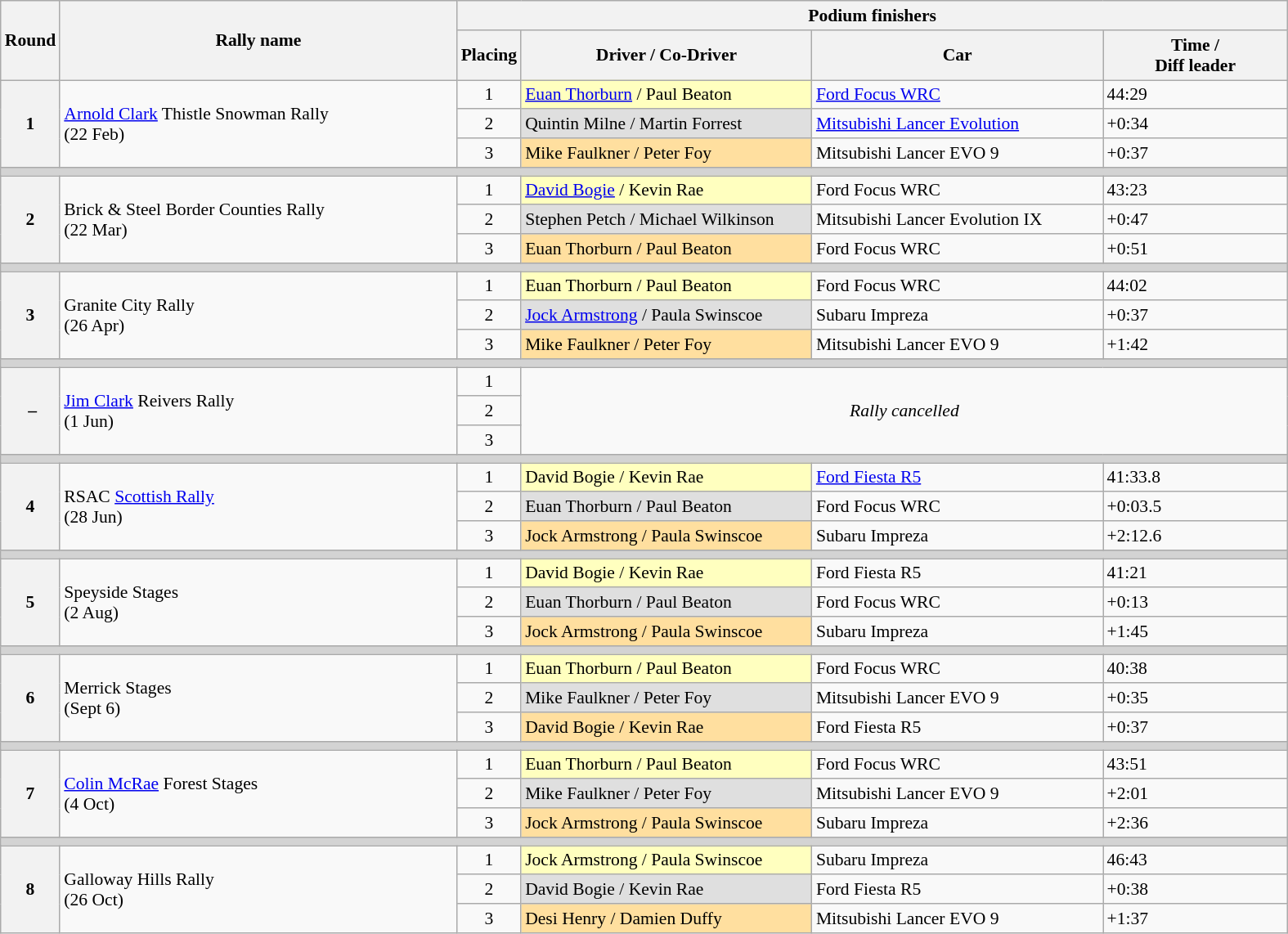<table class="wikitable" style="font-size:90%;">
<tr>
<th rowspan=2>Round</th>
<th style="width:22em" rowspan=2>Rally name</th>
<th colspan=4>Podium finishers</th>
</tr>
<tr>
<th>Placing</th>
<th style="width:16em">Driver / Co-Driver</th>
<th style="width:16em">Car</th>
<th style="width:10em">Time /<br>Diff leader<br></th>
</tr>
<tr>
<th rowspan=3>1</th>
<td rowspan=3><a href='#'>Arnold Clark</a> Thistle Snowman Rally<br>(22 Feb)</td>
<td align=center>1</td>
<td style="background:#ffffbf;"><a href='#'>Euan Thorburn</a> / Paul Beaton</td>
<td><a href='#'>Ford Focus WRC</a></td>
<td>44:29</td>
</tr>
<tr>
<td align=center>2</td>
<td style="background:#dfdfdf;">Quintin Milne / Martin Forrest</td>
<td><a href='#'>Mitsubishi Lancer Evolution</a></td>
<td>+0:34</td>
</tr>
<tr>
<td align=center>3</td>
<td style="background:#ffdf9f;">Mike Faulkner / Peter Foy</td>
<td>Mitsubishi Lancer EVO 9</td>
<td>+0:37</td>
</tr>
<tr style="background:lightgrey;">
<td colspan=6></td>
</tr>
<tr>
<th rowspan=3>2</th>
<td rowspan=3>Brick & Steel Border Counties Rally <br>(22 Mar)</td>
<td align=center>1</td>
<td style="background:#ffffbf;"><a href='#'>David Bogie</a> / Kevin Rae</td>
<td>Ford Focus WRC</td>
<td>43:23</td>
</tr>
<tr>
<td align=center>2</td>
<td style="background:#dfdfdf;">Stephen Petch / Michael Wilkinson</td>
<td>Mitsubishi Lancer Evolution IX</td>
<td>+0:47</td>
</tr>
<tr>
<td align=center>3</td>
<td style="background:#ffdf9f;">Euan Thorburn / Paul Beaton</td>
<td>Ford Focus WRC</td>
<td>+0:51</td>
</tr>
<tr style="background:lightgrey;">
<td colspan=6></td>
</tr>
<tr>
<th rowspan=3>3</th>
<td rowspan=3>Granite City Rally <br>(26 Apr)</td>
<td align=center>1</td>
<td style="background:#ffffbf;">Euan Thorburn / Paul Beaton</td>
<td>Ford Focus WRC</td>
<td>44:02</td>
</tr>
<tr>
<td align=center>2</td>
<td style="background:#dfdfdf;"><a href='#'>Jock Armstrong</a> / Paula Swinscoe</td>
<td>Subaru Impreza</td>
<td>+0:37</td>
</tr>
<tr>
<td align=center>3</td>
<td style="background:#ffdf9f;">Mike Faulkner / Peter Foy</td>
<td>Mitsubishi Lancer EVO 9</td>
<td>+1:42</td>
</tr>
<tr style="background:lightgrey;">
<td colspan=6></td>
</tr>
<tr>
<th rowspan=3> –</th>
<td rowspan=3><a href='#'>Jim Clark</a> Reivers Rally<br>(1 Jun)</td>
<td align=center>1</td>
<td rowspan=3 colspan=3 align=center><em>Rally cancelled</em></td>
</tr>
<tr>
<td align=center>2</td>
</tr>
<tr>
<td align=center>3</td>
</tr>
<tr style="background:lightgrey;">
<td colspan=6></td>
</tr>
<tr>
<th rowspan=3>4</th>
<td rowspan=3>RSAC <a href='#'>Scottish Rally</a><br>(28 Jun)</td>
<td align=center>1</td>
<td style="background:#ffffbf;">David Bogie / Kevin Rae</td>
<td><a href='#'>Ford Fiesta R5</a></td>
<td>41:33.8</td>
</tr>
<tr>
<td align=center>2</td>
<td style="background:#dfdfdf;">Euan Thorburn / Paul Beaton</td>
<td>Ford Focus WRC</td>
<td>+0:03.5</td>
</tr>
<tr>
<td align=center>3</td>
<td style="background:#ffdf9f;">Jock Armstrong / Paula Swinscoe</td>
<td>Subaru Impreza</td>
<td>+2:12.6</td>
</tr>
<tr style="background:lightgrey;">
<td colspan=6></td>
</tr>
<tr>
<th rowspan=3>5</th>
<td rowspan=3>Speyside Stages <br>(2 Aug)</td>
<td align=center>1</td>
<td style="background:#ffffbf;">David Bogie / Kevin Rae</td>
<td>Ford Fiesta R5</td>
<td>41:21</td>
</tr>
<tr>
<td align=center>2</td>
<td style="background:#dfdfdf;">Euan Thorburn / Paul Beaton</td>
<td>Ford Focus WRC</td>
<td>+0:13</td>
</tr>
<tr>
<td align=center>3</td>
<td style="background:#ffdf9f;">Jock Armstrong / Paula Swinscoe</td>
<td>Subaru Impreza</td>
<td>+1:45</td>
</tr>
<tr style="background:lightgrey;">
<td colspan=6></td>
</tr>
<tr>
<th rowspan=3>6</th>
<td rowspan=3>Merrick Stages <br>(Sept 6)</td>
<td align=center>1</td>
<td style="background:#ffffbf;">Euan Thorburn / Paul Beaton</td>
<td>Ford Focus WRC</td>
<td>40:38</td>
</tr>
<tr>
<td align=center>2</td>
<td style="background:#dfdfdf;">Mike Faulkner / Peter Foy</td>
<td>Mitsubishi Lancer EVO 9</td>
<td>+0:35</td>
</tr>
<tr>
<td align=center>3</td>
<td style="background:#ffdf9f;">David Bogie / Kevin Rae</td>
<td>Ford Fiesta R5</td>
<td>+0:37</td>
</tr>
<tr style="background:lightgrey;">
<td colspan=6></td>
</tr>
<tr>
<th rowspan=3>7</th>
<td rowspan=3><a href='#'>Colin McRae</a> Forest Stages <br>(4 Oct)</td>
<td align=center>1</td>
<td style="background:#ffffbf;">Euan Thorburn / Paul Beaton</td>
<td>Ford Focus WRC</td>
<td>43:51</td>
</tr>
<tr>
<td align=center>2</td>
<td style="background:#dfdfdf;">Mike Faulkner / Peter Foy</td>
<td>Mitsubishi Lancer EVO 9</td>
<td>+2:01</td>
</tr>
<tr>
<td align=center>3</td>
<td style="background:#ffdf9f;">Jock Armstrong / Paula Swinscoe</td>
<td>Subaru Impreza</td>
<td>+2:36</td>
</tr>
<tr style="background:lightgrey;">
<td colspan=6></td>
</tr>
<tr>
<th rowspan=3>8</th>
<td rowspan=3>Galloway Hills Rally <br>(26 Oct)</td>
<td align=center>1</td>
<td style="background:#ffffbf;">Jock Armstrong / Paula Swinscoe</td>
<td>Subaru Impreza</td>
<td>46:43</td>
</tr>
<tr>
<td align=center>2</td>
<td style="background:#dfdfdf;">David Bogie / Kevin Rae</td>
<td>Ford Fiesta R5</td>
<td>+0:38</td>
</tr>
<tr>
<td align=center>3</td>
<td style="background:#ffdf9f;">Desi Henry / Damien Duffy</td>
<td>Mitsubishi Lancer EVO 9</td>
<td>+1:37</td>
</tr>
</table>
